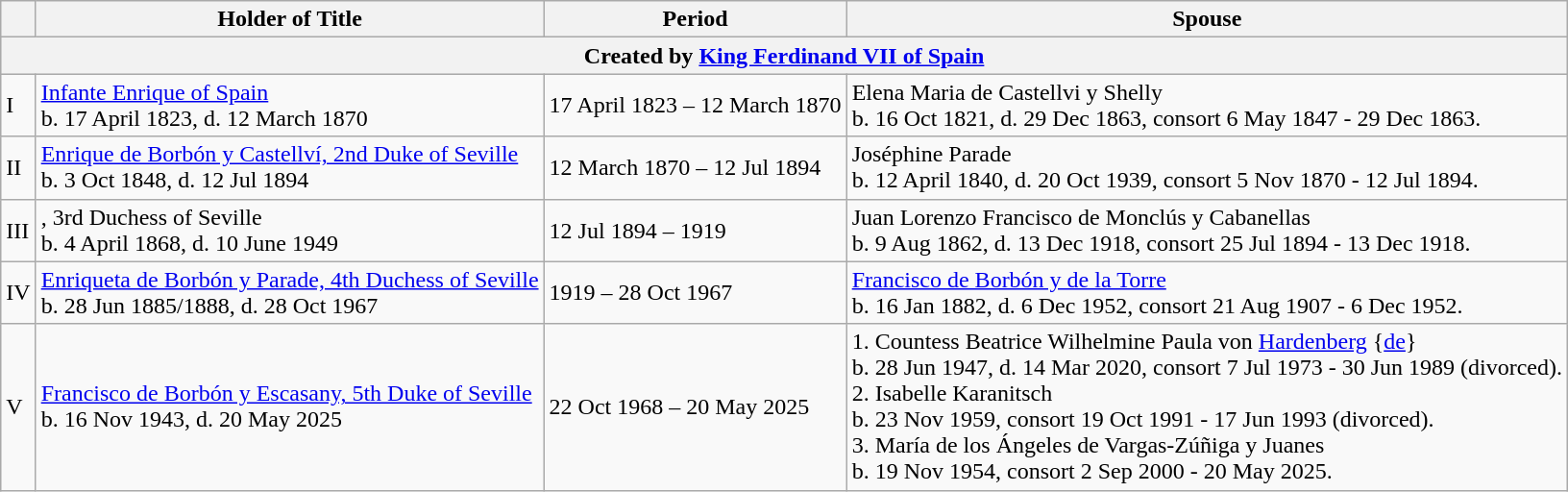<table class="wikitable">
<tr>
<th></th>
<th>Holder of Title</th>
<th>Period</th>
<th>Spouse</th>
</tr>
<tr bgcolor="#dddddd" |>
<th colspan="5">Created by <a href='#'>King Ferdinand VII of Spain</a></th>
</tr>
<tr>
<td>I</td>
<td><a href='#'>Infante Enrique of Spain</a><br>b. 17 April 1823, d. 12 March 1870</td>
<td>17 April 1823 – 12 March 1870</td>
<td>Elena Maria de Castellvi y Shelly<br>b. 16 Oct 1821, d. 29 Dec 1863, consort 6 May 1847 - 29 Dec 1863.</td>
</tr>
<tr>
<td>II</td>
<td><a href='#'>Enrique de Borbón y Castellví, 2nd Duke of Seville</a><br>b. 3 Oct 1848, d. 12 Jul 1894</td>
<td>12 March 1870 – 12 Jul 1894</td>
<td>Joséphine Parade<br>b. 12 April 1840, d. 20 Oct 1939, consort 5 Nov 1870 - 12 Jul 1894.</td>
</tr>
<tr>
<td>III</td>
<td>, 3rd Duchess of Seville<br>b. 4 April 1868, d. 10 June 1949</td>
<td>12 Jul 1894 – 1919</td>
<td>Juan Lorenzo Francisco de Monclús y Cabanellas<br>b. 9 Aug 1862, d. 13 Dec 1918, consort 25 Jul 1894 - 13 Dec 1918.</td>
</tr>
<tr>
<td>IV</td>
<td><a href='#'>Enriqueta de Borbón y Parade, 4th Duchess of Seville</a><br>b. 28 Jun 1885/1888, d. 28 Oct 1967</td>
<td>1919 – 28 Oct 1967</td>
<td><a href='#'>Francisco de Borbón y de la Torre</a><br>b. 16 Jan 1882, d. 6 Dec 1952, consort 21 Aug 1907 - 6 Dec 1952.</td>
</tr>
<tr>
<td>V</td>
<td><a href='#'>Francisco de Borbón y Escasany, 5th Duke of Seville</a><br>b. 16 Nov 1943, d. 20 May 2025</td>
<td>22 Oct 1968 – 20 May 2025</td>
<td>1. Countess Beatrice Wilhelmine Paula von <a href='#'>Hardenberg</a> {<a href='#'>de</a>}<br>b. 28 Jun 1947, d. 14 Mar 2020, consort 7 Jul 1973 - 30 Jun 1989 (divorced).<br>2. Isabelle Karanitsch<br>b. 23 Nov 1959, consort 19 Oct 1991 - 17 Jun 1993 (divorced).<br>3. María de los Ángeles de Vargas-Zúñiga y Juanes<br>b. 19 Nov 1954, consort 2 Sep 2000 - 20 May 2025.</td>
</tr>
</table>
